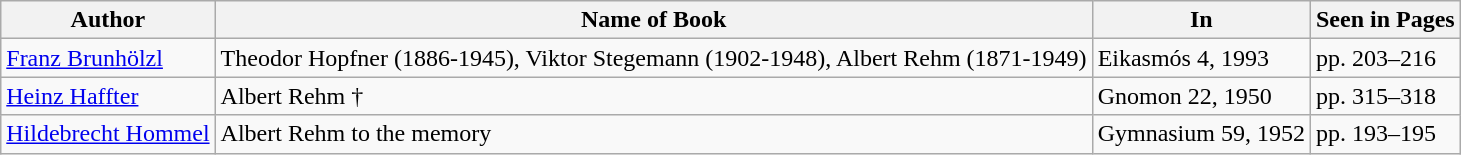<table class="wikitable">
<tr>
<th>Author</th>
<th>Name of Book</th>
<th>In</th>
<th>Seen in Pages</th>
</tr>
<tr>
<td><a href='#'>Franz Brunhölzl</a></td>
<td>Theodor Hopfner (1886-1945), Viktor Stegemann (1902-1948), Albert Rehm (1871-1949)</td>
<td>Eikasmós 4, 1993</td>
<td>pp. 203–216</td>
</tr>
<tr>
<td><a href='#'>Heinz Haffter</a></td>
<td>Albert Rehm †</td>
<td>Gnomon 22, 1950</td>
<td>pp. 315–318</td>
</tr>
<tr>
<td><a href='#'>Hildebrecht Hommel</a></td>
<td>Albert Rehm to the memory</td>
<td>Gymnasium 59, 1952</td>
<td>pp. 193–195</td>
</tr>
</table>
